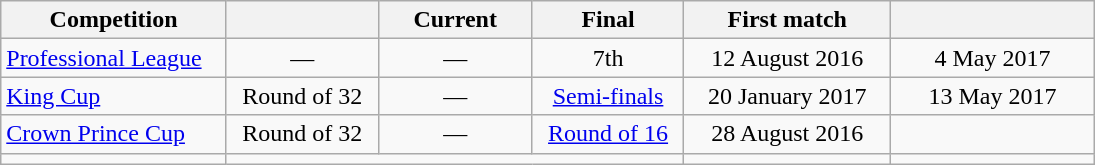<table class="wikitable" style="text-align:center; width:730px;">
<tr>
<th style="text-align:center; width:150px;">Competition</th>
<th style="text-align:center; width:100px;"></th>
<th style="text-align:center; width:100px;">Current<br></th>
<th style="text-align:center; width:100px;">Final<br></th>
<th style="text-align:center; width:140px;">First match</th>
<th style="text-align:center; width:140px;"></th>
</tr>
<tr>
<td style="text-align:left;"><a href='#'>Professional League</a></td>
<td>—</td>
<td>—</td>
<td>7th</td>
<td>12 August 2016</td>
<td>4 May 2017</td>
</tr>
<tr>
<td style="text-align:left;"><a href='#'>King Cup</a></td>
<td>Round of 32</td>
<td>—</td>
<td><a href='#'>Semi-finals</a></td>
<td>20 January 2017</td>
<td>13 May 2017</td>
</tr>
<tr>
<td style="text-align:left;"><a href='#'>Crown Prince Cup</a></td>
<td>Round of 32</td>
<td>—</td>
<td><a href='#'>Round of 16</a></td>
<td>28 August 2016</td>
<td></td>
</tr>
<tr>
<td style="text-align:left;"></td>
<td colspan=3></td>
<td></td>
<td></td>
</tr>
</table>
